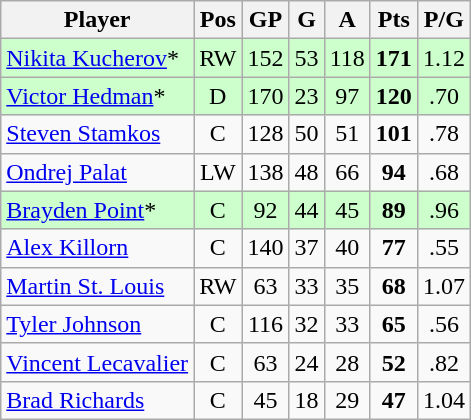<table class="wikitable" style="text-align:center;">
<tr>
<th>Player</th>
<th>Pos</th>
<th>GP</th>
<th>G</th>
<th>A</th>
<th>Pts</th>
<th>P/G</th>
</tr>
<tr style="background:#cfc;">
<td style="text-align:left;"><a href='#'>Nikita Kucherov</a>*</td>
<td>RW</td>
<td>152</td>
<td>53</td>
<td>118</td>
<td><strong>171</strong></td>
<td>1.12</td>
</tr>
<tr style="background:#cfc;">
<td style="text-align:left;"><a href='#'>Victor Hedman</a>*</td>
<td>D</td>
<td>170</td>
<td>23</td>
<td>97</td>
<td><strong>120</strong></td>
<td>.70</td>
</tr>
<tr>
<td style="text-align:left;"><a href='#'>Steven Stamkos</a></td>
<td>C</td>
<td>128</td>
<td>50</td>
<td>51</td>
<td><strong>101</strong></td>
<td>.78</td>
</tr>
<tr>
<td style="text-align:left;"><a href='#'>Ondrej Palat</a></td>
<td>LW</td>
<td>138</td>
<td>48</td>
<td>66</td>
<td><strong>94</strong></td>
<td>.68</td>
</tr>
<tr style="background:#cfc;">
<td style="text-align:left;"><a href='#'>Brayden Point</a>*</td>
<td>C</td>
<td>92</td>
<td>44</td>
<td>45</td>
<td><strong>89</strong></td>
<td>.96</td>
</tr>
<tr>
<td style="text-align:left;"><a href='#'>Alex Killorn</a></td>
<td>C</td>
<td>140</td>
<td>37</td>
<td>40</td>
<td><strong>77</strong></td>
<td>.55</td>
</tr>
<tr>
<td style="text-align:left;"><a href='#'>Martin St. Louis</a></td>
<td>RW</td>
<td>63</td>
<td>33</td>
<td>35</td>
<td><strong>68</strong></td>
<td>1.07</td>
</tr>
<tr>
<td style="text-align:left;"><a href='#'>Tyler Johnson</a></td>
<td>C</td>
<td>116</td>
<td>32</td>
<td>33</td>
<td><strong>65</strong></td>
<td>.56</td>
</tr>
<tr>
<td style="text-align:left;"><a href='#'>Vincent Lecavalier</a></td>
<td>C</td>
<td>63</td>
<td>24</td>
<td>28</td>
<td><strong>52</strong></td>
<td>.82</td>
</tr>
<tr>
<td style="text-align:left;"><a href='#'>Brad Richards</a></td>
<td>C</td>
<td>45</td>
<td>18</td>
<td>29</td>
<td><strong>47</strong></td>
<td>1.04</td>
</tr>
</table>
